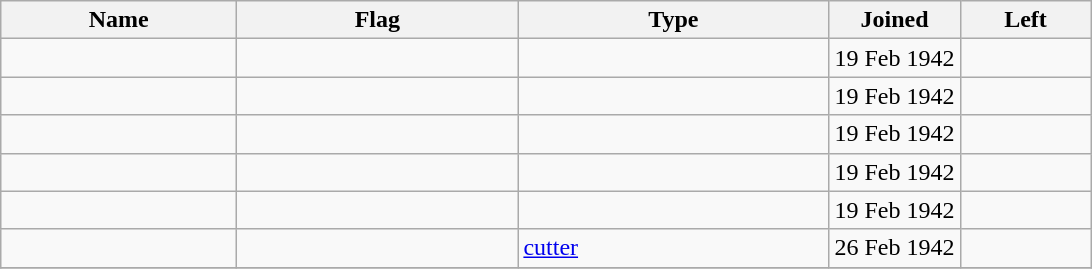<table class="wikitable sortable">
<tr>
<th scope="col" width="150px">Name</th>
<th scope="col" width="180px">Flag</th>
<th width="200px">Type</th>
<th width="80px">Joined</th>
<th width="80px">Left</th>
</tr>
<tr>
<td align="left"></td>
<td align="left"></td>
<td align="left"></td>
<td align="right">19 Feb 1942</td>
<td align="right"></td>
</tr>
<tr>
<td align="left"></td>
<td align="left"></td>
<td align="left"></td>
<td align="right">19 Feb 1942</td>
<td align="right"></td>
</tr>
<tr>
<td align="left"></td>
<td align="left"></td>
<td align="left"></td>
<td align="right">19 Feb 1942</td>
<td align="right"></td>
</tr>
<tr>
<td align="left"></td>
<td align="left"></td>
<td align="left"></td>
<td align="right">19 Feb 1942</td>
<td align="right"></td>
</tr>
<tr>
<td align="left"></td>
<td align="left"></td>
<td align="left"></td>
<td align="right">19 Feb 1942</td>
<td align="right"></td>
</tr>
<tr>
<td align="left"></td>
<td align="left"></td>
<td align="left"> <a href='#'>cutter</a></td>
<td align="right">26 Feb 1942</td>
<td align="right"></td>
</tr>
<tr>
</tr>
</table>
